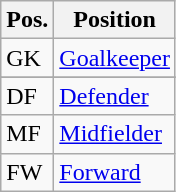<table class="wikitable">
<tr>
<th>Pos.</th>
<th style="align: left">Position</th>
</tr>
<tr>
<td>GK</td>
<td><a href='#'>Goalkeeper</a></td>
</tr>
<tr>
</tr>
<tr>
<td>DF</td>
<td><a href='#'>Defender</a></td>
</tr>
<tr>
<td>MF</td>
<td><a href='#'>Midfielder</a></td>
</tr>
<tr>
<td>FW</td>
<td><a href='#'>Forward</a></td>
</tr>
</table>
